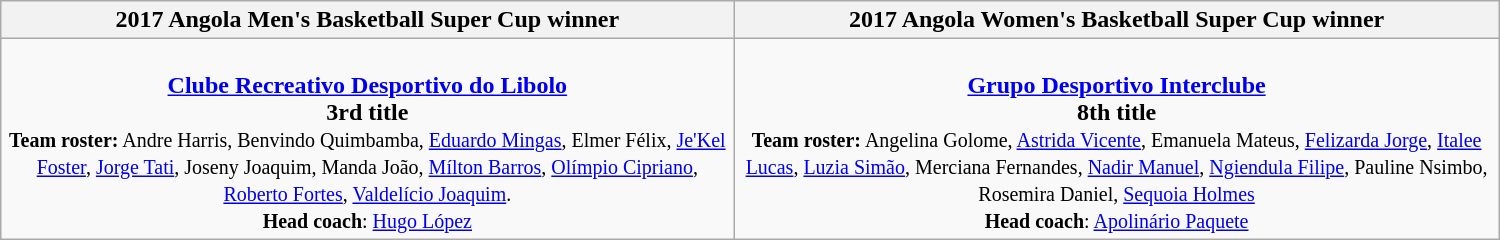<table class=wikitable style="text-align:center; width: 1000px; margin:auto">
<tr>
<th>2017 Angola Men's Basketball Super Cup winner</th>
<th>2017 Angola Women's Basketball Super Cup winner</th>
</tr>
<tr>
<td><br><strong><a href='#'>Clube Recreativo Desportivo do Libolo</a></strong><br><strong>3rd title</strong><br><small><strong>Team roster:</strong> Andre Harris, Benvindo Quimbamba, <a href='#'>Eduardo Mingas</a>, Elmer Félix, <a href='#'>Je'Kel Foster</a>, <a href='#'>Jorge Tati</a>, Joseny Joaquim, Manda João, <a href='#'>Mílton Barros</a>, <a href='#'>Olímpio Cipriano</a>, <a href='#'>Roberto Fortes</a>, <a href='#'>Valdelício Joaquim</a>. <br><strong>Head coach</strong>: <a href='#'>Hugo López</a></small></td>
<td><br><strong><a href='#'>Grupo Desportivo Interclube</a></strong><br><strong>8th title</strong><br><small><strong>Team roster:</strong> Angelina Golome, <a href='#'>Astrida Vicente</a>, Emanuela Mateus, <a href='#'>Felizarda Jorge</a>, <a href='#'>Italee Lucas</a>, <a href='#'>Luzia Simão</a>, Merciana Fernandes, <a href='#'>Nadir Manuel</a>, <a href='#'>Ngiendula Filipe</a>, Pauline Nsimbo, Rosemira Daniel, <a href='#'>Sequoia Holmes</a> <br><strong>Head coach</strong>: <a href='#'>Apolinário Paquete</a></small></td>
</tr>
</table>
